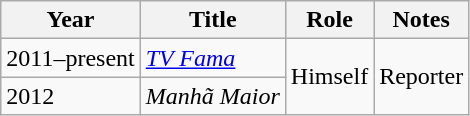<table class="wikitable">
<tr>
<th>Year</th>
<th>Title</th>
<th>Role</th>
<th>Notes</th>
</tr>
<tr>
<td>2011–present</td>
<td><em><a href='#'>TV Fama</a></em> </td>
<td rowspan="2">Himself </td>
<td rowspan="2">Reporter </td>
</tr>
<tr>
<td>2012</td>
<td><em>Manhã Maior</em></td>
</tr>
</table>
